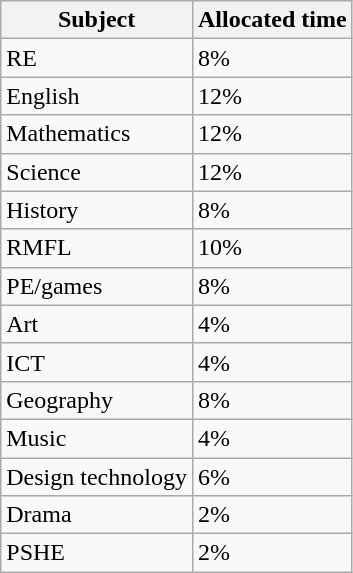<table class="wikitable">
<tr>
<th>Subject</th>
<th>Allocated time</th>
</tr>
<tr>
<td>RE</td>
<td>8%</td>
</tr>
<tr>
<td>English</td>
<td>12%</td>
</tr>
<tr>
<td>Mathematics</td>
<td>12%</td>
</tr>
<tr>
<td>Science</td>
<td>12%</td>
</tr>
<tr>
<td>History</td>
<td>8%</td>
</tr>
<tr>
<td>RMFL</td>
<td>10%</td>
</tr>
<tr>
<td>PE/games</td>
<td>8%</td>
</tr>
<tr>
<td>Art</td>
<td>4%</td>
</tr>
<tr>
<td>ICT</td>
<td>4%</td>
</tr>
<tr>
<td>Geography</td>
<td>8%</td>
</tr>
<tr>
<td>Music</td>
<td>4%</td>
</tr>
<tr>
<td>Design technology</td>
<td>6%</td>
</tr>
<tr>
<td>Drama</td>
<td>2%</td>
</tr>
<tr>
<td>PSHE</td>
<td>2%</td>
</tr>
</table>
